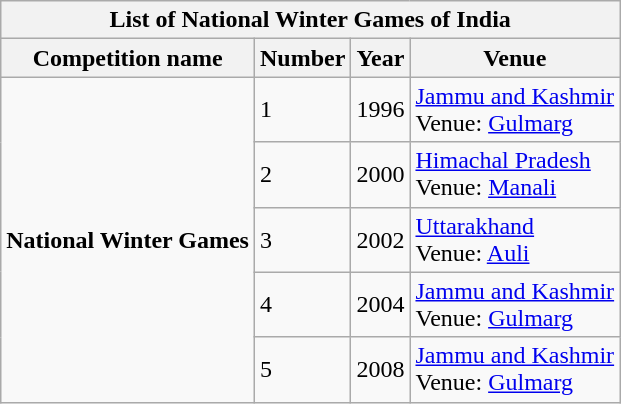<table class="wikitable"  style="margin:auto; margin:.5em;">
<tr>
<th colspan="4" style="text-align:center;">List of National Winter Games of India</th>
</tr>
<tr>
<th>Competition name</th>
<th>Number</th>
<th>Year</th>
<th>Venue</th>
</tr>
<tr>
<td rowspan="5" style="text-align:left;"><strong>National Winter Games</strong></td>
<td>1</td>
<td>1996</td>
<td><a href='#'>Jammu and Kashmir</a><br>Venue: <a href='#'>Gulmarg</a></td>
</tr>
<tr>
<td>2</td>
<td>2000</td>
<td><a href='#'>Himachal Pradesh</a><br>Venue: <a href='#'>Manali</a></td>
</tr>
<tr>
<td>3</td>
<td>2002</td>
<td><a href='#'>Uttarakhand</a><br>Venue: <a href='#'>Auli</a></td>
</tr>
<tr>
<td>4</td>
<td>2004</td>
<td><a href='#'>Jammu and Kashmir</a><br>Venue: <a href='#'>Gulmarg</a></td>
</tr>
<tr>
<td>5</td>
<td>2008</td>
<td><a href='#'>Jammu and Kashmir</a><br>Venue: <a href='#'>Gulmarg</a></td>
</tr>
</table>
